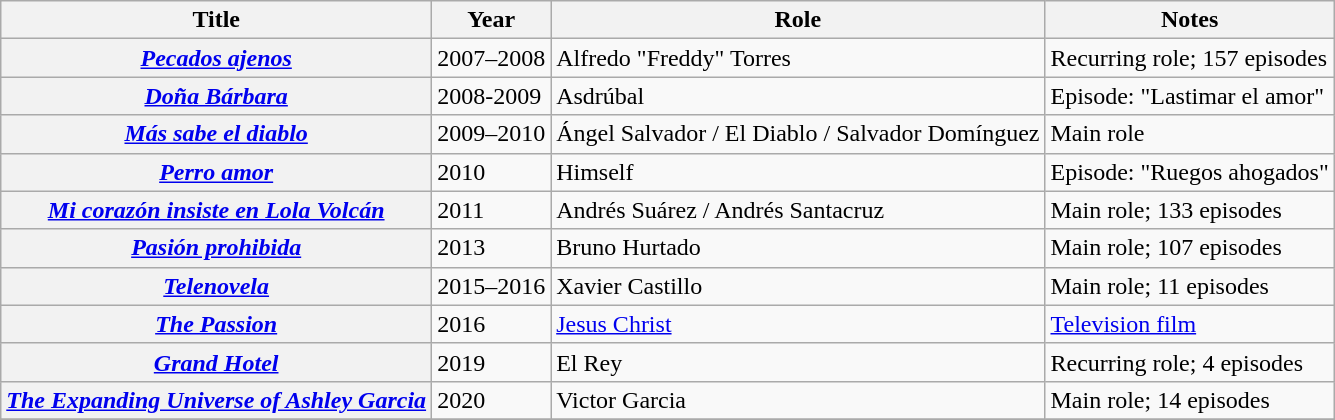<table class="wikitable plainrowheaders sortable">
<tr>
<th scope="col">Title</th>
<th scope="col">Year</th>
<th scope="col">Role</th>
<th scope="col" class="unsortable">Notes</th>
</tr>
<tr>
<th scope=row><em><a href='#'>Pecados ajenos</a></em></th>
<td>2007–2008</td>
<td>Alfredo "Freddy" Torres</td>
<td>Recurring role; 157 episodes</td>
</tr>
<tr>
<th scope=row><em><a href='#'>Doña Bárbara</a></em></th>
<td>2008-2009</td>
<td>Asdrúbal</td>
<td>Episode: "Lastimar el amor"</td>
</tr>
<tr>
<th scope=row><em><a href='#'>Más sabe el diablo</a></em></th>
<td>2009–2010</td>
<td>Ángel Salvador / El Diablo / Salvador Domínguez</td>
<td>Main role</td>
</tr>
<tr>
<th scope=row><em><a href='#'>Perro amor</a></em></th>
<td>2010</td>
<td>Himself</td>
<td>Episode: "Ruegos ahogados"</td>
</tr>
<tr>
<th scope=row><em><a href='#'>Mi corazón insiste en Lola Volcán</a></em></th>
<td>2011</td>
<td>Andrés Suárez / Andrés Santacruz</td>
<td>Main role; 133 episodes</td>
</tr>
<tr>
<th scope=row><em><a href='#'>Pasión prohibida</a></em></th>
<td>2013</td>
<td>Bruno Hurtado</td>
<td>Main role; 107 episodes</td>
</tr>
<tr>
<th scope=row><em><a href='#'>Telenovela</a></em></th>
<td>2015–2016</td>
<td>Xavier Castillo</td>
<td>Main role; 11 episodes</td>
</tr>
<tr>
<th scope=row><em><a href='#'>The Passion</a></em></th>
<td>2016</td>
<td><a href='#'>Jesus Christ</a></td>
<td><a href='#'>Television film</a></td>
</tr>
<tr>
<th scope=row><em><a href='#'>Grand Hotel</a></em></th>
<td>2019</td>
<td>El Rey</td>
<td>Recurring role; 4 episodes</td>
</tr>
<tr>
<th scope=row><em><a href='#'>The Expanding Universe of Ashley Garcia</a></em></th>
<td>2020</td>
<td>Victor Garcia</td>
<td>Main role; 14 episodes</td>
</tr>
<tr>
</tr>
</table>
